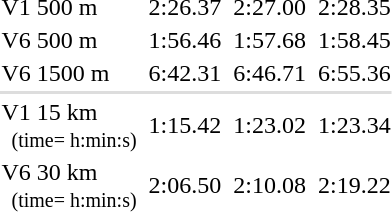<table>
<tr>
<td>V1 500 m</td>
<td></td>
<td align=right>2:26.37</td>
<td></td>
<td align=right>2:27.00</td>
<td></td>
<td align=right>2:28.35</td>
</tr>
<tr>
<td>V6 500 m</td>
<td></td>
<td align=right>1:56.46</td>
<td></td>
<td align=right>1:57.68</td>
<td></td>
<td align=right>1:58.45</td>
</tr>
<tr>
<td>V6 1500 m</td>
<td></td>
<td align=right>6:42.31</td>
<td></td>
<td align=right>6:46.71</td>
<td></td>
<td align=right>6:55.36</td>
</tr>
<tr bgcolor=#DDDDDD>
<td colspan=7></td>
</tr>
<tr>
<td>V1 15 km<br><small>  (time= h:min:s)</small></td>
<td></td>
<td align=right>1:15.42</td>
<td></td>
<td align=right>1:23.02</td>
<td></td>
<td align=right>1:23.34</td>
</tr>
<tr>
<td>V6 30 km<br><small>  (time= h:min:s)</small></td>
<td></td>
<td align=right>2:06.50</td>
<td></td>
<td align=right>2:10.08</td>
<td></td>
<td align=right>2:19.22</td>
</tr>
</table>
